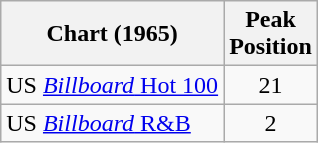<table class="wikitable">
<tr>
<th>Chart (1965)</th>
<th>Peak<br>Position</th>
</tr>
<tr>
<td>US <a href='#'><em>Billboard</em> Hot 100</a></td>
<td align="center">21</td>
</tr>
<tr>
<td>US <a href='#'><em>Billboard</em> R&B</a></td>
<td align="center">2</td>
</tr>
</table>
